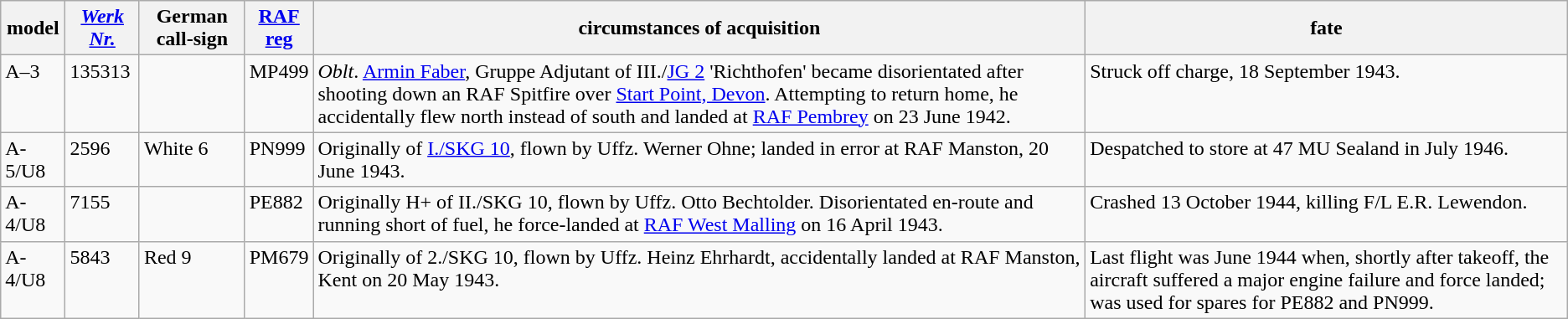<table class=wikitable>
<tr>
<th>model</th>
<th><em><a href='#'>Werk Nr.</a></em></th>
<th>German call-sign</th>
<th><a href='#'>RAF<br>reg</a></th>
<th>circumstances of acquisition</th>
<th>fate</th>
</tr>
<tr style=vertical-align:top>
<td>A–3</td>
<td>135313</td>
<td></td>
<td>MP499</td>
<td><em>Oblt</em>. <a href='#'>Armin Faber</a>, Gruppe Adjutant of III./<a href='#'>JG 2</a> 'Richthofen' became disorientated after shooting down an RAF Spitfire over <a href='#'>Start Point, Devon</a>.  Attempting to return home, he accidentally flew north instead of south and landed at <a href='#'>RAF Pembrey</a> on 23 June 1942.</td>
<td>Struck off charge, 18 September 1943.</td>
</tr>
<tr style=vertical-align:top>
<td>A-5/U8</td>
<td>2596</td>
<td>White 6</td>
<td>PN999</td>
<td>Originally of <a href='#'>I./SKG 10</a>, flown by Uffz. Werner Ohne; landed in error at RAF Manston, 20 June 1943.</td>
<td>Despatched to store at 47 MU Sealand in July 1946.</td>
</tr>
<tr style=vertical-align:top>
<td>A-4/U8</td>
<td>7155</td>
<td></td>
<td>PE882</td>
<td>Originally H+ of II./SKG 10, flown by Uffz. Otto Bechtolder.  Disorientated en-route and running short of fuel, he force-landed at <a href='#'>RAF West Malling</a> on 16 April 1943.</td>
<td>Crashed 13 October 1944, killing F/L E.R. Lewendon.</td>
</tr>
<tr style=vertical-align:top>
<td>A-4/U8</td>
<td>5843</td>
<td>Red 9</td>
<td>PM679</td>
<td>Originally of 2./SKG 10, flown by Uffz. Heinz Ehrhardt, accidentally landed at RAF Manston, Kent on 20 May 1943.</td>
<td>Last flight was June 1944 when, shortly after takeoff, the aircraft suffered a major engine failure and force landed; was used for spares for PE882 and PN999.</td>
</tr>
</table>
